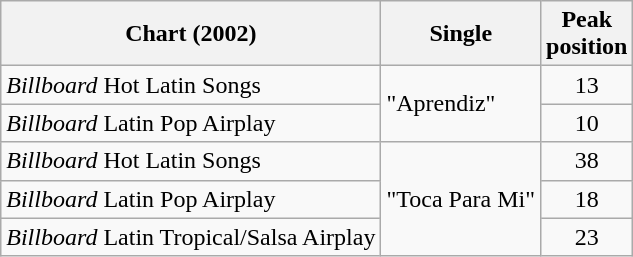<table class="wikitable sortable">
<tr>
<th>Chart (2002)</th>
<th>Single</th>
<th>Peak<br>position</th>
</tr>
<tr>
<td><em>Billboard</em> Hot Latin Songs</td>
<td rowspan=2>"Aprendiz"</td>
<td align=center>13</td>
</tr>
<tr>
<td><em>Billboard</em> Latin Pop Airplay</td>
<td align=center>10</td>
</tr>
<tr>
<td><em>Billboard</em> Hot Latin Songs</td>
<td rowspan=3>"Toca Para Mi"</td>
<td align=center>38</td>
</tr>
<tr>
<td><em>Billboard</em> Latin Pop Airplay</td>
<td align=center>18</td>
</tr>
<tr>
<td><em>Billboard</em> Latin Tropical/Salsa Airplay</td>
<td align=center>23</td>
</tr>
</table>
